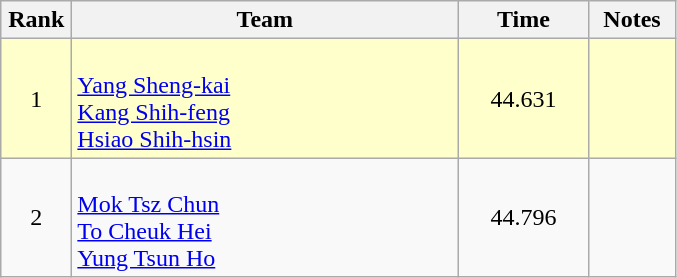<table class=wikitable style="text-align:center">
<tr>
<th width=40>Rank</th>
<th width=250>Team</th>
<th width=80>Time</th>
<th width=50>Notes</th>
</tr>
<tr bgcolor="ffffcc">
<td>1</td>
<td align=left><br><a href='#'>Yang Sheng-kai</a><br><a href='#'>Kang Shih-feng</a><br><a href='#'>Hsiao Shih-hsin</a></td>
<td>44.631</td>
<td></td>
</tr>
<tr>
<td>2</td>
<td align=left><br><a href='#'>Mok Tsz Chun</a><br><a href='#'>To Cheuk Hei</a><br><a href='#'>Yung Tsun Ho</a></td>
<td>44.796</td>
<td></td>
</tr>
</table>
